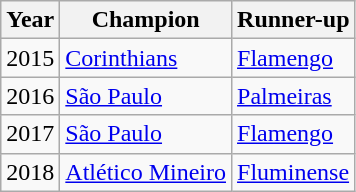<table class="wikitable">
<tr>
<th>Year</th>
<th>Champion</th>
<th>Runner-up</th>
</tr>
<tr>
<td>2015</td>
<td><a href='#'>Corinthians</a></td>
<td><a href='#'>Flamengo</a></td>
</tr>
<tr>
<td>2016</td>
<td><a href='#'>São Paulo</a></td>
<td><a href='#'>Palmeiras</a></td>
</tr>
<tr>
<td>2017</td>
<td><a href='#'>São Paulo</a></td>
<td><a href='#'>Flamengo</a></td>
</tr>
<tr>
<td>2018</td>
<td><a href='#'>Atlético Mineiro</a></td>
<td><a href='#'>Fluminense</a></td>
</tr>
</table>
